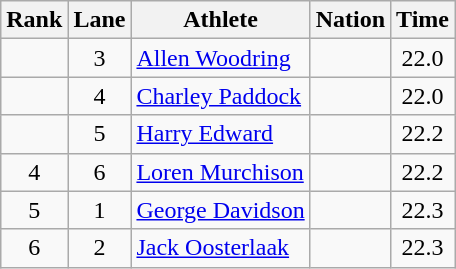<table class="wikitable sortable" style="text-align:center">
<tr>
<th>Rank</th>
<th>Lane</th>
<th>Athlete</th>
<th>Nation</th>
<th>Time</th>
</tr>
<tr>
<td></td>
<td>3</td>
<td align="left"><a href='#'>Allen Woodring</a></td>
<td align=left></td>
<td>22.0</td>
</tr>
<tr>
<td></td>
<td>4</td>
<td align="left"><a href='#'>Charley Paddock</a></td>
<td align=left></td>
<td>22.0</td>
</tr>
<tr>
<td></td>
<td>5</td>
<td align="left"><a href='#'>Harry Edward</a></td>
<td align=left></td>
<td>22.2</td>
</tr>
<tr>
<td>4</td>
<td>6</td>
<td align="left"><a href='#'>Loren Murchison</a></td>
<td align=left></td>
<td>22.2</td>
</tr>
<tr>
<td>5</td>
<td>1</td>
<td align="left"><a href='#'>George Davidson</a></td>
<td align=left></td>
<td>22.3</td>
</tr>
<tr>
<td>6</td>
<td>2</td>
<td align="left"><a href='#'>Jack Oosterlaak</a></td>
<td align=left></td>
<td>22.3</td>
</tr>
</table>
